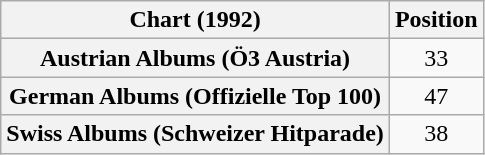<table class="wikitable sortable plainrowheaders" style="text-align:center">
<tr>
<th scope="col">Chart (1992)</th>
<th scope="col">Position</th>
</tr>
<tr>
<th scope="row">Austrian Albums (Ö3 Austria)</th>
<td>33</td>
</tr>
<tr>
<th scope="row">German Albums (Offizielle Top 100)</th>
<td>47</td>
</tr>
<tr>
<th scope="row">Swiss Albums (Schweizer Hitparade)</th>
<td>38</td>
</tr>
</table>
